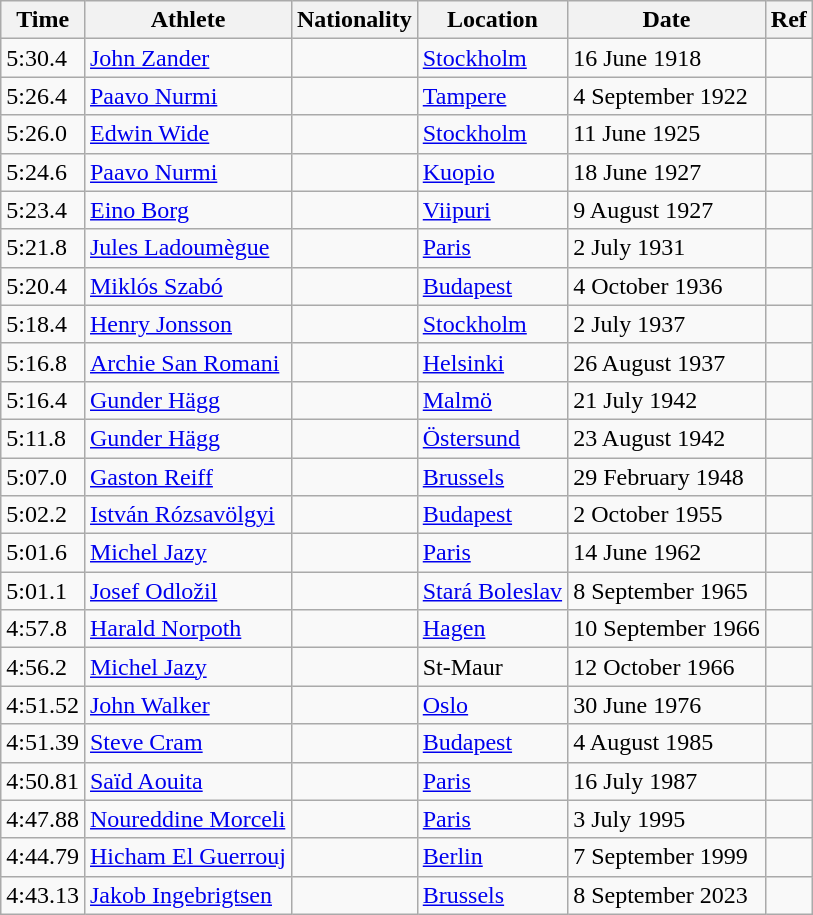<table class="wikitable" border="1">
<tr>
<th>Time</th>
<th>Athlete</th>
<th>Nationality</th>
<th>Location</th>
<th>Date</th>
<th>Ref</th>
</tr>
<tr>
<td>5:30.4 </td>
<td><a href='#'>John Zander</a></td>
<td></td>
<td><a href='#'>Stockholm</a></td>
<td>16 June 1918</td>
<td></td>
</tr>
<tr>
<td>5:26.4 </td>
<td><a href='#'>Paavo Nurmi</a></td>
<td></td>
<td><a href='#'>Tampere</a></td>
<td>4 September 1922</td>
<td></td>
</tr>
<tr>
<td>5:26.0 </td>
<td><a href='#'>Edwin Wide</a></td>
<td></td>
<td><a href='#'>Stockholm</a></td>
<td>11 June 1925</td>
<td></td>
</tr>
<tr>
<td>5:24.6 </td>
<td><a href='#'>Paavo Nurmi</a></td>
<td></td>
<td><a href='#'>Kuopio</a></td>
<td>18 June 1927</td>
<td></td>
</tr>
<tr>
<td>5:23.4 </td>
<td><a href='#'>Eino Borg</a></td>
<td></td>
<td><a href='#'>Viipuri</a></td>
<td>9 August 1927</td>
<td></td>
</tr>
<tr>
<td>5:21.8 </td>
<td><a href='#'>Jules Ladoumègue</a></td>
<td></td>
<td><a href='#'>Paris</a></td>
<td>2 July 1931</td>
<td></td>
</tr>
<tr>
<td>5:20.4 </td>
<td><a href='#'>Miklós Szabó</a></td>
<td></td>
<td><a href='#'>Budapest</a></td>
<td>4 October 1936</td>
<td></td>
</tr>
<tr>
<td>5:18.4 </td>
<td><a href='#'>Henry Jonsson</a></td>
<td></td>
<td><a href='#'>Stockholm</a></td>
<td>2 July 1937</td>
<td></td>
</tr>
<tr>
<td>5:16.8 </td>
<td><a href='#'>Archie San Romani</a></td>
<td></td>
<td><a href='#'>Helsinki</a></td>
<td>26 August 1937</td>
<td></td>
</tr>
<tr>
<td>5:16.4 </td>
<td><a href='#'>Gunder Hägg</a></td>
<td></td>
<td><a href='#'>Malmö</a></td>
<td>21 July 1942</td>
<td></td>
</tr>
<tr>
<td>5:11.8 </td>
<td><a href='#'>Gunder Hägg</a></td>
<td></td>
<td><a href='#'>Östersund</a></td>
<td>23 August 1942</td>
<td></td>
</tr>
<tr>
<td>5:07.0 </td>
<td><a href='#'>Gaston Reiff</a></td>
<td></td>
<td><a href='#'>Brussels</a></td>
<td>29 February 1948</td>
<td></td>
</tr>
<tr>
<td>5:02.2 </td>
<td><a href='#'>István Rózsavölgyi</a></td>
<td></td>
<td><a href='#'>Budapest</a></td>
<td>2 October 1955</td>
<td></td>
</tr>
<tr>
<td>5:01.6 </td>
<td><a href='#'>Michel Jazy</a></td>
<td></td>
<td><a href='#'>Paris</a></td>
<td>14 June 1962</td>
<td></td>
</tr>
<tr>
<td>5:01.1 </td>
<td><a href='#'>Josef Odložil</a></td>
<td></td>
<td><a href='#'>Stará Boleslav</a></td>
<td>8 September 1965</td>
<td></td>
</tr>
<tr>
<td>4:57.8 </td>
<td><a href='#'>Harald Norpoth</a></td>
<td></td>
<td><a href='#'>Hagen</a></td>
<td>10 September 1966</td>
<td></td>
</tr>
<tr>
<td>4:56.2 </td>
<td><a href='#'>Michel Jazy</a></td>
<td></td>
<td>St-Maur</td>
<td>12 October 1966</td>
<td></td>
</tr>
<tr>
<td>4:51.52</td>
<td><a href='#'>John Walker</a></td>
<td></td>
<td><a href='#'>Oslo</a></td>
<td>30 June 1976</td>
<td></td>
</tr>
<tr>
<td>4:51.39</td>
<td><a href='#'>Steve Cram</a></td>
<td></td>
<td><a href='#'>Budapest</a></td>
<td>4 August 1985</td>
<td></td>
</tr>
<tr>
<td>4:50.81</td>
<td><a href='#'>Saïd Aouita</a></td>
<td></td>
<td><a href='#'>Paris</a></td>
<td>16 July 1987</td>
<td></td>
</tr>
<tr>
<td>4:47.88</td>
<td><a href='#'>Noureddine Morceli</a></td>
<td></td>
<td><a href='#'>Paris</a></td>
<td>3 July 1995</td>
<td></td>
</tr>
<tr>
<td>4:44.79</td>
<td><a href='#'>Hicham El Guerrouj</a></td>
<td></td>
<td><a href='#'>Berlin</a></td>
<td>7 September 1999</td>
<td></td>
</tr>
<tr>
<td>4:43.13</td>
<td><a href='#'>Jakob Ingebrigtsen</a></td>
<td></td>
<td><a href='#'>Brussels</a></td>
<td>8 September 2023</td>
<td></td>
</tr>
</table>
